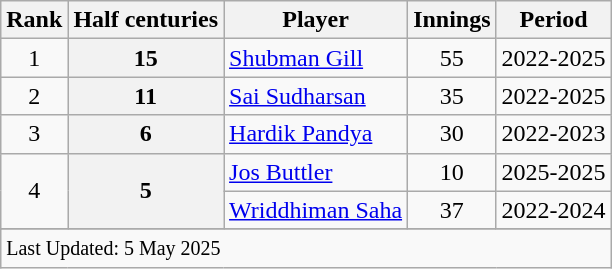<table class="wikitable sortable">
<tr>
<th scope=col>Rank</th>
<th scope=col>Half centuries</th>
<th scope=col>Player</th>
<th scope=col>Innings</th>
<th scope=col>Period</th>
</tr>
<tr>
<td align=center>1</td>
<th scope=row style=text-align:center;>15</th>
<td><a href='#'>Shubman Gill</a></td>
<td align="center">55</td>
<td>2022-2025</td>
</tr>
<tr>
<td align=center>2</td>
<th scope=row style=text-align:center;>11</th>
<td><a href='#'>Sai Sudharsan</a></td>
<td align="center">35</td>
<td>2022-2025</td>
</tr>
<tr>
<td align=center>3</td>
<th scope=row style=text-align:center;>6</th>
<td><a href='#'>Hardik Pandya</a></td>
<td align="center">30</td>
<td>2022-2023</td>
</tr>
<tr>
<td rowspan="2" align="center">4</td>
<th rowspan="2" scope="row" style="text-align:center;">5</th>
<td><a href='#'>Jos Buttler</a></td>
<td align="center">10</td>
<td>2025-2025</td>
</tr>
<tr>
<td><a href='#'>Wriddhiman Saha</a></td>
<td align="center">37</td>
<td>2022-2024</td>
</tr>
<tr>
</tr>
<tr class=sortbottom>
<td colspan=6><small>Last Updated: 5 May 2025</small> </td>
</tr>
</table>
